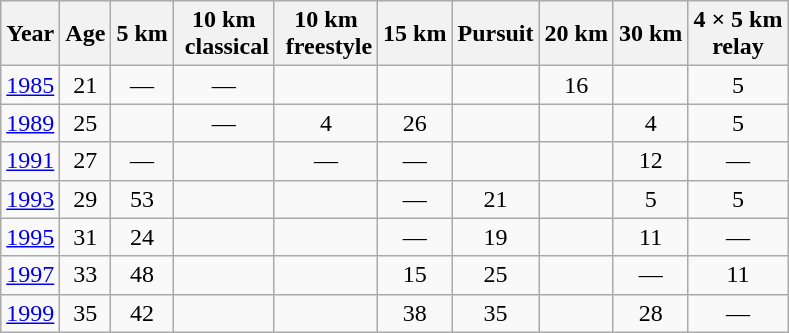<table class="wikitable" style="text-align: center;">
<tr>
<th scope="col">Year</th>
<th scope="col">Age</th>
<th scope="col">5 km</th>
<th scope="col">10 km<br> classical</th>
<th scope="col">10 km<br> freestyle</th>
<th scope="col">15 km</th>
<th scope="col">Pursuit</th>
<th scope="col">20 km</th>
<th scope="col">30 km</th>
<th scope="col">4 × 5 km<br>relay</th>
</tr>
<tr>
<td><a href='#'>1985</a></td>
<td>21</td>
<td>—</td>
<td>—</td>
<td></td>
<td></td>
<td></td>
<td>16</td>
<td></td>
<td>5</td>
</tr>
<tr>
<td><a href='#'>1989</a></td>
<td>25</td>
<td></td>
<td>—</td>
<td>4</td>
<td>26</td>
<td></td>
<td></td>
<td>4</td>
<td>5</td>
</tr>
<tr>
<td><a href='#'>1991</a></td>
<td>27</td>
<td>—</td>
<td></td>
<td>—</td>
<td>—</td>
<td></td>
<td></td>
<td>12</td>
<td>—</td>
</tr>
<tr>
<td><a href='#'>1993</a></td>
<td>29</td>
<td>53</td>
<td></td>
<td></td>
<td>—</td>
<td>21</td>
<td></td>
<td>5</td>
<td>5</td>
</tr>
<tr>
<td><a href='#'>1995</a></td>
<td>31</td>
<td>24</td>
<td></td>
<td></td>
<td>—</td>
<td>19</td>
<td></td>
<td>11</td>
<td>—</td>
</tr>
<tr>
<td><a href='#'>1997</a></td>
<td>33</td>
<td>48</td>
<td></td>
<td></td>
<td>15</td>
<td>25</td>
<td></td>
<td>—</td>
<td>11</td>
</tr>
<tr>
<td><a href='#'>1999</a></td>
<td>35</td>
<td>42</td>
<td></td>
<td></td>
<td>38</td>
<td>35</td>
<td></td>
<td>28</td>
<td>—</td>
</tr>
</table>
